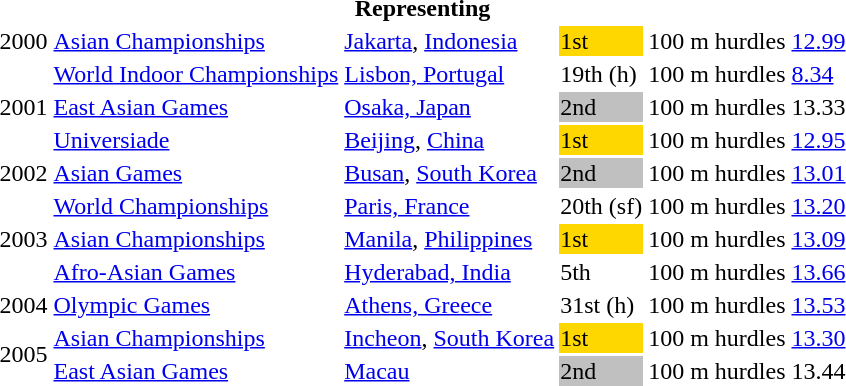<table>
<tr>
<th colspan="6">Representing </th>
</tr>
<tr>
<td>2000</td>
<td><a href='#'>Asian Championships</a></td>
<td><a href='#'>Jakarta</a>, <a href='#'>Indonesia</a></td>
<td bgcolor="gold">1st</td>
<td>100 m hurdles</td>
<td><a href='#'>12.99</a></td>
</tr>
<tr>
<td rowspan=3>2001</td>
<td><a href='#'>World Indoor Championships</a></td>
<td><a href='#'>Lisbon, Portugal</a></td>
<td>19th (h)</td>
<td>100 m hurdles</td>
<td><a href='#'>8.34</a></td>
</tr>
<tr>
<td><a href='#'>East Asian Games</a></td>
<td><a href='#'>Osaka, Japan</a></td>
<td bgcolor="silver">2nd</td>
<td>100 m hurdles</td>
<td>13.33</td>
</tr>
<tr>
<td><a href='#'>Universiade</a></td>
<td><a href='#'>Beijing</a>, <a href='#'>China</a></td>
<td bgcolor="gold">1st</td>
<td>100 m hurdles</td>
<td><a href='#'>12.95</a></td>
</tr>
<tr>
<td>2002</td>
<td><a href='#'>Asian Games</a></td>
<td><a href='#'>Busan</a>, <a href='#'>South Korea</a></td>
<td bgcolor="silver">2nd</td>
<td>100 m hurdles</td>
<td><a href='#'>13.01</a></td>
</tr>
<tr>
<td rowspan=3>2003</td>
<td><a href='#'>World Championships</a></td>
<td><a href='#'>Paris, France</a></td>
<td>20th (sf)</td>
<td>100 m hurdles</td>
<td><a href='#'>13.20</a></td>
</tr>
<tr>
<td><a href='#'>Asian Championships</a></td>
<td><a href='#'>Manila</a>, <a href='#'>Philippines</a></td>
<td bgcolor="gold">1st</td>
<td>100 m hurdles</td>
<td><a href='#'>13.09</a></td>
</tr>
<tr>
<td><a href='#'>Afro-Asian Games</a></td>
<td><a href='#'>Hyderabad, India</a></td>
<td>5th</td>
<td>100 m hurdles</td>
<td><a href='#'>13.66</a></td>
</tr>
<tr>
<td>2004</td>
<td><a href='#'>Olympic Games</a></td>
<td><a href='#'>Athens, Greece</a></td>
<td>31st (h)</td>
<td>100 m hurdles</td>
<td><a href='#'>13.53</a></td>
</tr>
<tr>
<td rowspan=2>2005</td>
<td><a href='#'>Asian Championships</a></td>
<td><a href='#'>Incheon</a>, <a href='#'>South Korea</a></td>
<td bgcolor="gold">1st</td>
<td>100 m hurdles</td>
<td><a href='#'>13.30</a></td>
</tr>
<tr>
<td><a href='#'>East Asian Games</a></td>
<td><a href='#'>Macau</a></td>
<td bgcolor="silver">2nd</td>
<td>100 m hurdles</td>
<td>13.44</td>
</tr>
</table>
